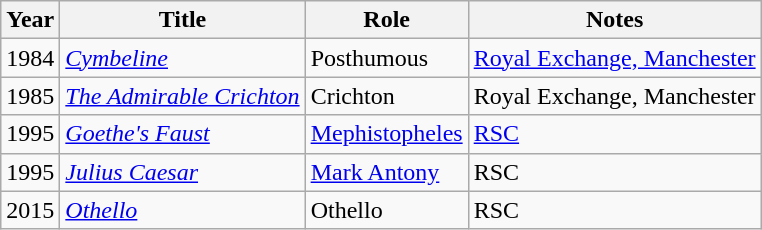<table class="wikitable">
<tr>
<th>Year</th>
<th>Title</th>
<th>Role</th>
<th>Notes</th>
</tr>
<tr>
<td>1984</td>
<td><em><a href='#'>Cymbeline</a></em></td>
<td>Posthumous</td>
<td><a href='#'>Royal Exchange, Manchester</a></td>
</tr>
<tr>
<td>1985</td>
<td><em><a href='#'>The Admirable Crichton</a></em></td>
<td>Crichton</td>
<td>Royal Exchange, Manchester</td>
</tr>
<tr>
<td>1995</td>
<td><em><a href='#'>Goethe's Faust</a></em></td>
<td><a href='#'>Mephistopheles</a></td>
<td><a href='#'>RSC</a></td>
</tr>
<tr>
<td>1995</td>
<td><em><a href='#'>Julius Caesar</a></em></td>
<td><a href='#'>Mark Antony</a></td>
<td>RSC</td>
</tr>
<tr>
<td>2015</td>
<td><em><a href='#'>Othello</a></em></td>
<td>Othello</td>
<td>RSC</td>
</tr>
</table>
